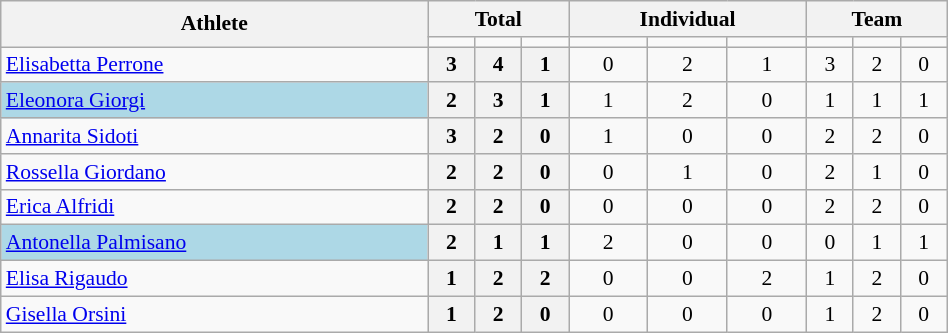<table class="wikitable" width=50% style="font-size:90%; text-align:center;">
<tr>
<th rowspan=2>Athlete</th>
<th colspan=3>Total</th>
<th colspan=3>Individual</th>
<th colspan=3>Team</th>
</tr>
<tr>
<td></td>
<td></td>
<td></td>
<td></td>
<td></td>
<td></td>
<td></td>
<td></td>
<td></td>
</tr>
<tr>
<td align=left><a href='#'>Elisabetta Perrone</a></td>
<th>3</th>
<th>4</th>
<th>1</th>
<td>0</td>
<td>2</td>
<td>1</td>
<td>3</td>
<td>2</td>
<td>0</td>
</tr>
<tr>
<td align=left bgcolor=lightblue><a href='#'>Eleonora Giorgi</a></td>
<th>2</th>
<th>3</th>
<th>1</th>
<td>1</td>
<td>2</td>
<td>0</td>
<td>1</td>
<td>1</td>
<td>1</td>
</tr>
<tr>
<td align=left><a href='#'>Annarita Sidoti</a></td>
<th>3</th>
<th>2</th>
<th>0</th>
<td>1</td>
<td>0</td>
<td>0</td>
<td>2</td>
<td>2</td>
<td>0</td>
</tr>
<tr>
<td align=left><a href='#'>Rossella Giordano</a></td>
<th>2</th>
<th>2</th>
<th>0</th>
<td>0</td>
<td>1</td>
<td>0</td>
<td>2</td>
<td>1</td>
<td>0</td>
</tr>
<tr>
<td align=left><a href='#'>Erica Alfridi</a></td>
<th>2</th>
<th>2</th>
<th>0</th>
<td>0</td>
<td>0</td>
<td>0</td>
<td>2</td>
<td>2</td>
<td>0</td>
</tr>
<tr>
<td align=left bgcolor=lightblue><a href='#'>Antonella Palmisano</a></td>
<th>2</th>
<th>1</th>
<th>1</th>
<td>2</td>
<td>0</td>
<td>0</td>
<td>0</td>
<td>1</td>
<td>1</td>
</tr>
<tr>
<td align=left><a href='#'>Elisa Rigaudo</a></td>
<th>1</th>
<th>2</th>
<th>2</th>
<td>0</td>
<td>0</td>
<td>2</td>
<td>1</td>
<td>2</td>
<td>0</td>
</tr>
<tr>
<td align=left><a href='#'>Gisella Orsini</a></td>
<th>1</th>
<th>2</th>
<th>0</th>
<td>0</td>
<td>0</td>
<td>0</td>
<td>1</td>
<td>2</td>
<td>0</td>
</tr>
</table>
